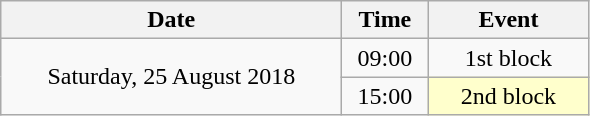<table class = "wikitable" style="text-align:center;">
<tr>
<th width=220>Date</th>
<th width=50>Time</th>
<th width=100>Event</th>
</tr>
<tr>
<td rowspan=2>Saturday, 25 August 2018</td>
<td>09:00</td>
<td>1st block</td>
</tr>
<tr>
<td>15:00</td>
<td bgcolor=ffffcc>2nd block</td>
</tr>
</table>
